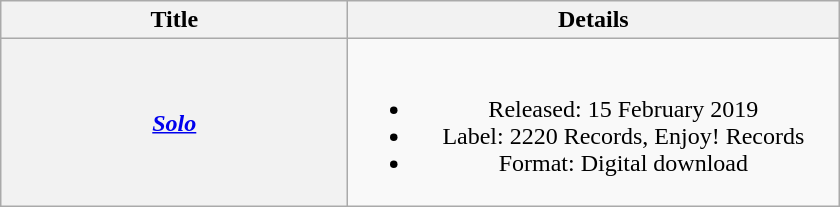<table class="wikitable plainrowheaders" style="text-align:center;">
<tr>
<th scope="col" style="width:14em;">Title</th>
<th scope="col" style="width:20em;">Details</th>
</tr>
<tr>
<th scope="row"><em><a href='#'>Solo</a></em></th>
<td><br><ul><li>Released: 15 February 2019</li><li>Label: 2220 Records, Enjoy! Records</li><li>Format: Digital download</li></ul></td>
</tr>
</table>
